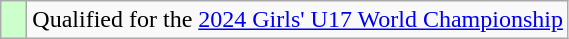<table class="wikitable" style="text-align:left">
<tr>
<td width=10px bgcolor=#ccffcc></td>
<td>Qualified for the <a href='#'>2024 Girls' U17 World Championship</a></td>
</tr>
</table>
